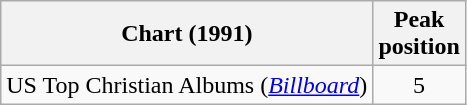<table class="wikitable">
<tr>
<th>Chart (1991)</th>
<th>Peak<br>position</th>
</tr>
<tr>
<td>US Top Christian Albums (<em><a href='#'>Billboard</a></em>)</td>
<td style="text-align:center;">5</td>
</tr>
</table>
